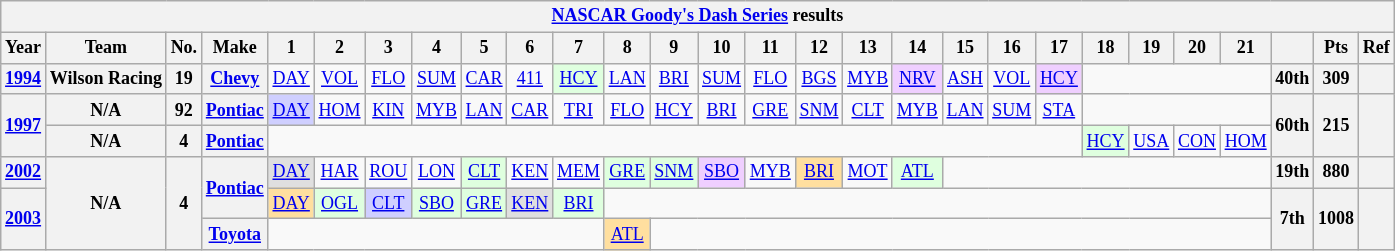<table class="wikitable" style="text-align:center; font-size:75%">
<tr>
<th colspan=32><a href='#'>NASCAR Goody's Dash Series</a> results</th>
</tr>
<tr>
<th>Year</th>
<th>Team</th>
<th>No.</th>
<th>Make</th>
<th>1</th>
<th>2</th>
<th>3</th>
<th>4</th>
<th>5</th>
<th>6</th>
<th>7</th>
<th>8</th>
<th>9</th>
<th>10</th>
<th>11</th>
<th>12</th>
<th>13</th>
<th>14</th>
<th>15</th>
<th>16</th>
<th>17</th>
<th>18</th>
<th>19</th>
<th>20</th>
<th>21</th>
<th></th>
<th>Pts</th>
<th>Ref</th>
</tr>
<tr>
<th><a href='#'>1994</a></th>
<th>Wilson Racing</th>
<th>19</th>
<th><a href='#'>Chevy</a></th>
<td><a href='#'>DAY</a></td>
<td><a href='#'>VOL</a></td>
<td><a href='#'>FLO</a></td>
<td><a href='#'>SUM</a></td>
<td><a href='#'>CAR</a></td>
<td><a href='#'>411</a></td>
<td style="background:#DFFFDF;"><a href='#'>HCY</a><br></td>
<td><a href='#'>LAN</a></td>
<td><a href='#'>BRI</a></td>
<td><a href='#'>SUM</a></td>
<td><a href='#'>FLO</a></td>
<td><a href='#'>BGS</a></td>
<td><a href='#'>MYB</a></td>
<td style="background:#EFCFFF;"><a href='#'>NRV</a><br></td>
<td><a href='#'>ASH</a></td>
<td><a href='#'>VOL</a></td>
<td style="background:#EFCFFF;"><a href='#'>HCY</a><br></td>
<td colspan=4></td>
<th>40th</th>
<th>309</th>
<th></th>
</tr>
<tr>
<th rowspan=2><a href='#'>1997</a></th>
<th>N/A</th>
<th>92</th>
<th><a href='#'>Pontiac</a></th>
<td style="background:#CFCFFF;"><a href='#'>DAY</a><br></td>
<td><a href='#'>HOM</a></td>
<td><a href='#'>KIN</a></td>
<td><a href='#'>MYB</a></td>
<td><a href='#'>LAN</a></td>
<td><a href='#'>CAR</a></td>
<td><a href='#'>TRI</a></td>
<td><a href='#'>FLO</a></td>
<td><a href='#'>HCY</a></td>
<td><a href='#'>BRI</a></td>
<td><a href='#'>GRE</a></td>
<td><a href='#'>SNM</a></td>
<td><a href='#'>CLT</a></td>
<td><a href='#'>MYB</a></td>
<td><a href='#'>LAN</a></td>
<td><a href='#'>SUM</a></td>
<td><a href='#'>STA</a></td>
<td colspan=4></td>
<th rowspan=2>60th</th>
<th rowspan=2>215</th>
<th rowspan=2></th>
</tr>
<tr>
<th>N/A</th>
<th>4</th>
<th><a href='#'>Pontiac</a></th>
<td colspan=17></td>
<td style="background:#DFFFDF;"><a href='#'>HCY</a><br></td>
<td><a href='#'>USA</a></td>
<td><a href='#'>CON</a></td>
<td><a href='#'>HOM</a></td>
</tr>
<tr>
<th><a href='#'>2002</a></th>
<th rowspan=3>N/A</th>
<th rowspan=3>4</th>
<th rowspan=2><a href='#'>Pontiac</a></th>
<td style="background:#DFDFDF;"><a href='#'>DAY</a><br></td>
<td><a href='#'>HAR</a></td>
<td><a href='#'>ROU</a></td>
<td><a href='#'>LON</a></td>
<td style="background:#DFFFDF;"><a href='#'>CLT</a><br></td>
<td><a href='#'>KEN</a></td>
<td><a href='#'>MEM</a></td>
<td style="background:#DFFFDF;"><a href='#'>GRE</a><br></td>
<td style="background:#DFFFDF;"><a href='#'>SNM</a><br></td>
<td style="background:#EFCFFF;"><a href='#'>SBO</a><br></td>
<td><a href='#'>MYB</a></td>
<td style="background:#FFDF9F;"><a href='#'>BRI</a><br></td>
<td><a href='#'>MOT</a></td>
<td style="background:#DFFFDF;"><a href='#'>ATL</a><br></td>
<td colspan=7></td>
<th>19th</th>
<th>880</th>
<th></th>
</tr>
<tr>
<th rowspan=2><a href='#'>2003</a></th>
<td style="background:#FFDF9F;"><a href='#'>DAY</a><br></td>
<td style="background:#DFFFDF;"><a href='#'>OGL</a><br></td>
<td style="background:#CFCFFF;"><a href='#'>CLT</a><br></td>
<td style="background:#DFFFDF;"><a href='#'>SBO</a><br></td>
<td style="background:#DFFFDF;"><a href='#'>GRE</a><br></td>
<td style="background:#DFDFDF;"><a href='#'>KEN</a><br></td>
<td style="background:#DFFFDF;"><a href='#'>BRI</a><br></td>
<td colspan=14></td>
<th rowspan=2>7th</th>
<th rowspan=2>1008</th>
<th rowspan=2></th>
</tr>
<tr>
<th><a href='#'>Toyota</a></th>
<td colspan=7></td>
<td style="background:#FFDF9F;"><a href='#'>ATL</a><br></td>
<td colspan=13></td>
</tr>
</table>
